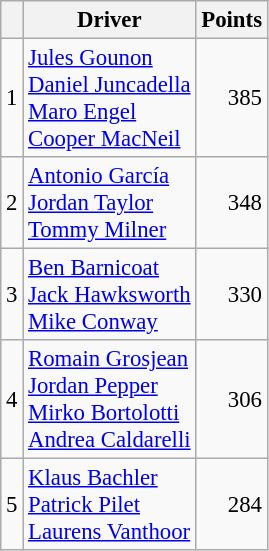<table class="wikitable" style="font-size: 95%;">
<tr>
<th scope="col"></th>
<th scope="col">Driver</th>
<th scope="col">Points</th>
</tr>
<tr>
<td align=center>1</td>
<td> <a href='#'>Jules Gounon</a><br> <a href='#'>Daniel Juncadella</a><br> <a href='#'>Maro Engel</a><br> <a href='#'>Cooper MacNeil</a></td>
<td align=right>385</td>
</tr>
<tr>
<td align=center>2</td>
<td> <a href='#'>Antonio García</a><br> <a href='#'>Jordan Taylor</a><br> <a href='#'>Tommy Milner</a></td>
<td align=right>348</td>
</tr>
<tr>
<td align=center>3</td>
<td> <a href='#'>Ben Barnicoat</a><br> <a href='#'>Jack Hawksworth</a><br> <a href='#'>Mike Conway</a></td>
<td align=right>330</td>
</tr>
<tr>
<td align=center>4</td>
<td> <a href='#'>Romain Grosjean</a><br> <a href='#'>Jordan Pepper</a><br> <a href='#'>Mirko Bortolotti</a><br> <a href='#'>Andrea Caldarelli</a></td>
<td align=right>306</td>
</tr>
<tr>
<td align=center>5</td>
<td> <a href='#'>Klaus Bachler</a><br> <a href='#'>Patrick Pilet</a><br> <a href='#'>Laurens Vanthoor</a></td>
<td align=right>284</td>
</tr>
</table>
